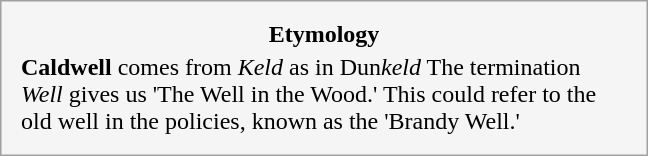<table style="float:left; margin:1em 1em 1em 1em; width:27em; border: 1px solid #a0a0a0; padding: 10px; background-color: #F5F5F5; text-align:left;">
<tr style="text-align:center;">
<td><strong>Etymology</strong></td>
</tr>
<tr style="text-align:left; font-size:x-medium;">
<td><strong>Caldwell</strong> comes from <em>Keld</em> as in Dun<em>keld</em> The termination <em>Well</em> gives us 'The Well in the Wood.' This could refer to the old well in the policies, known as the 'Brandy Well.'</td>
</tr>
</table>
